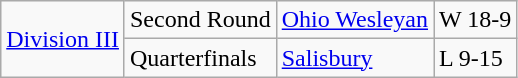<table class="wikitable">
<tr>
<td rowspan="2"><a href='#'>Division III</a></td>
<td>Second Round</td>
<td><a href='#'>Ohio Wesleyan</a></td>
<td>W 18-9</td>
</tr>
<tr>
<td>Quarterfinals</td>
<td><a href='#'>Salisbury</a></td>
<td>L 9-15</td>
</tr>
</table>
